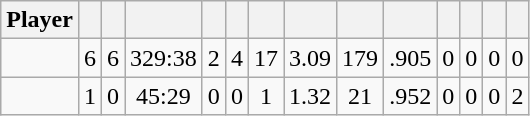<table class="wikitable sortable" style="text-align:center;">
<tr>
<th>Player</th>
<th></th>
<th></th>
<th></th>
<th></th>
<th></th>
<th></th>
<th></th>
<th></th>
<th></th>
<th></th>
<th></th>
<th></th>
<th></th>
</tr>
<tr>
<td></td>
<td>6</td>
<td>6</td>
<td>329:38</td>
<td>2</td>
<td>4</td>
<td>17</td>
<td>3.09</td>
<td>179</td>
<td>.905</td>
<td>0</td>
<td>0</td>
<td>0</td>
<td>0</td>
</tr>
<tr>
<td></td>
<td>1</td>
<td>0</td>
<td>45:29</td>
<td>0</td>
<td>0</td>
<td>1</td>
<td>1.32</td>
<td>21</td>
<td>.952</td>
<td>0</td>
<td>0</td>
<td>0</td>
<td>2</td>
</tr>
</table>
